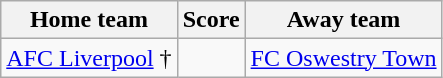<table class="wikitable" style="text-align: center">
<tr>
<th>Home team</th>
<th>Score</th>
<th>Away team</th>
</tr>
<tr>
<td><a href='#'>AFC Liverpool</a> †</td>
<td></td>
<td><a href='#'>FC Oswestry Town</a></td>
</tr>
</table>
